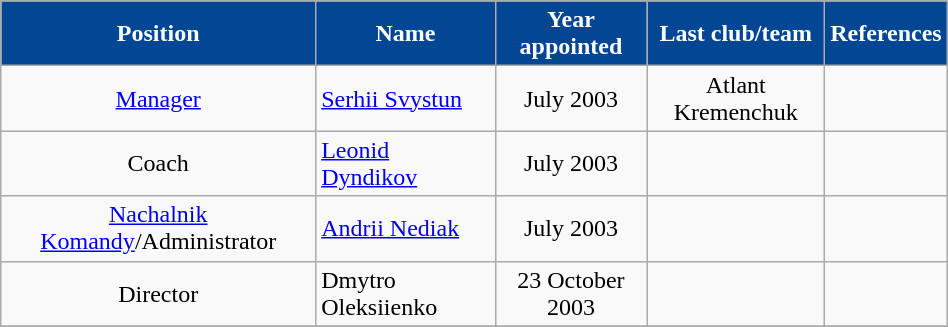<table class="wikitable" style="text-align:center;width:50%;">
<tr>
<th style=background:#034694;color:#FFFFFF>Position</th>
<th style=background:#034694;color:#FFFFFF>Name</th>
<th style=background:#034694;color:#FFFFFF>Year appointed</th>
<th style=background:#034694;color:#FFFFFF>Last club/team</th>
<th style=background:#034694;color:#FFFFFF>References</th>
</tr>
<tr>
<td><a href='#'>Manager</a></td>
<td align=left> <a href='#'>Serhii Svystun</a></td>
<td>July 2003</td>
<td> Atlant Kremenchuk</td>
<td></td>
</tr>
<tr>
<td>Coach</td>
<td align=left> <a href='#'>Leonid Dyndikov</a></td>
<td>July 2003</td>
<td></td>
<td></td>
</tr>
<tr>
<td><a href='#'>Nachalnik Komandy</a>/Administrator</td>
<td align=left> <a href='#'>Andrii Nediak</a></td>
<td>July 2003</td>
<td></td>
<td></td>
</tr>
<tr>
<td>Director</td>
<td align=left> Dmytro Oleksiienko</td>
<td>23 October 2003</td>
<td></td>
<td></td>
</tr>
<tr>
</tr>
</table>
